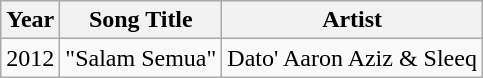<table class=wikitable>
<tr>
<th>Year</th>
<th>Song Title</th>
<th>Artist</th>
</tr>
<tr>
<td>2012</td>
<td>"Salam Semua"</td>
<td>Dato' Aaron Aziz & Sleeq</td>
</tr>
</table>
